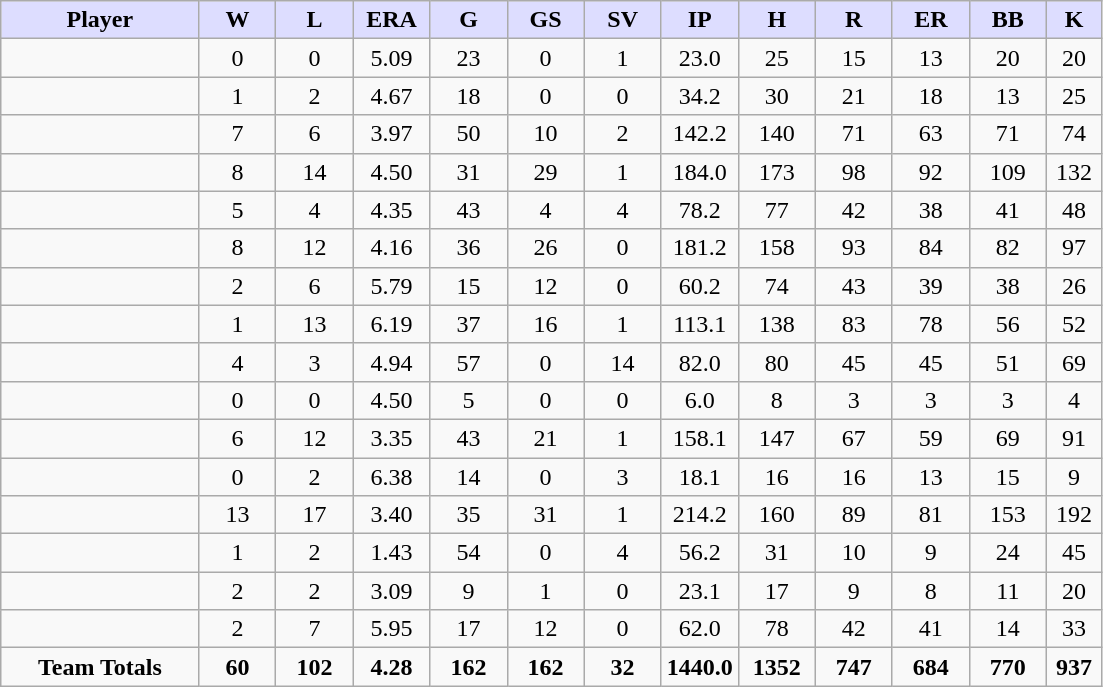<table class="wikitable" style="text-align:center;">
<tr>
<th style="background:#ddf; width:18%;"><strong>Player</strong></th>
<th style="background:#ddf; width:7%;"><strong>W</strong></th>
<th style="background:#ddf; width:7%;"><strong>L</strong></th>
<th style="background:#ddf; width:7%;"><strong>ERA</strong></th>
<th style="background:#ddf; width:7%;"><strong>G</strong></th>
<th style="background:#ddf; width:7%;"><strong>GS</strong></th>
<th style="background:#ddf; width:7%;"><strong>SV</strong></th>
<th style="background:#ddf; width:7%;"><strong>IP</strong></th>
<th style="background:#ddf; width:7%;"><strong>H</strong></th>
<th style="background:#ddf; width:7%;"><strong>R</strong></th>
<th style="background:#ddf; width:7%;"><strong>ER</strong></th>
<th style="background:#ddf; width:7%;"><strong>BB</strong></th>
<th style="background:#ddf; width:7%;"><strong>K</strong></th>
</tr>
<tr>
<td align=left></td>
<td>0</td>
<td>0</td>
<td>5.09</td>
<td>23</td>
<td>0</td>
<td>1</td>
<td>23.0</td>
<td>25</td>
<td>15</td>
<td>13</td>
<td>20</td>
<td>20</td>
</tr>
<tr>
<td align=left></td>
<td>1</td>
<td>2</td>
<td>4.67</td>
<td>18</td>
<td>0</td>
<td>0</td>
<td>34.2</td>
<td>30</td>
<td>21</td>
<td>18</td>
<td>13</td>
<td>25</td>
</tr>
<tr>
<td align=left></td>
<td>7</td>
<td>6</td>
<td>3.97</td>
<td>50</td>
<td>10</td>
<td>2</td>
<td>142.2</td>
<td>140</td>
<td>71</td>
<td>63</td>
<td>71</td>
<td>74</td>
</tr>
<tr>
<td align=left></td>
<td>8</td>
<td>14</td>
<td>4.50</td>
<td>31</td>
<td>29</td>
<td>1</td>
<td>184.0</td>
<td>173</td>
<td>98</td>
<td>92</td>
<td>109</td>
<td>132</td>
</tr>
<tr>
<td align=left></td>
<td>5</td>
<td>4</td>
<td>4.35</td>
<td>43</td>
<td>4</td>
<td>4</td>
<td>78.2</td>
<td>77</td>
<td>42</td>
<td>38</td>
<td>41</td>
<td>48</td>
</tr>
<tr>
<td align=left></td>
<td>8</td>
<td>12</td>
<td>4.16</td>
<td>36</td>
<td>26</td>
<td>0</td>
<td>181.2</td>
<td>158</td>
<td>93</td>
<td>84</td>
<td>82</td>
<td>97</td>
</tr>
<tr>
<td align=left></td>
<td>2</td>
<td>6</td>
<td>5.79</td>
<td>15</td>
<td>12</td>
<td>0</td>
<td>60.2</td>
<td>74</td>
<td>43</td>
<td>39</td>
<td>38</td>
<td>26</td>
</tr>
<tr>
<td align=left></td>
<td>1</td>
<td>13</td>
<td>6.19</td>
<td>37</td>
<td>16</td>
<td>1</td>
<td>113.1</td>
<td>138</td>
<td>83</td>
<td>78</td>
<td>56</td>
<td>52</td>
</tr>
<tr>
<td align=left></td>
<td>4</td>
<td>3</td>
<td>4.94</td>
<td>57</td>
<td>0</td>
<td>14</td>
<td>82.0</td>
<td>80</td>
<td>45</td>
<td>45</td>
<td>51</td>
<td>69</td>
</tr>
<tr>
<td align=left></td>
<td>0</td>
<td>0</td>
<td>4.50</td>
<td>5</td>
<td>0</td>
<td>0</td>
<td>6.0</td>
<td>8</td>
<td>3</td>
<td>3</td>
<td>3</td>
<td>4</td>
</tr>
<tr>
<td align=left></td>
<td>6</td>
<td>12</td>
<td>3.35</td>
<td>43</td>
<td>21</td>
<td>1</td>
<td>158.1</td>
<td>147</td>
<td>67</td>
<td>59</td>
<td>69</td>
<td>91</td>
</tr>
<tr>
<td align=left></td>
<td>0</td>
<td>2</td>
<td>6.38</td>
<td>14</td>
<td>0</td>
<td>3</td>
<td>18.1</td>
<td>16</td>
<td>16</td>
<td>13</td>
<td>15</td>
<td>9</td>
</tr>
<tr>
<td align=left></td>
<td>13</td>
<td>17</td>
<td>3.40</td>
<td>35</td>
<td>31</td>
<td>1</td>
<td>214.2</td>
<td>160</td>
<td>89</td>
<td>81</td>
<td>153</td>
<td>192</td>
</tr>
<tr>
<td align=left></td>
<td>1</td>
<td>2</td>
<td>1.43</td>
<td>54</td>
<td>0</td>
<td>4</td>
<td>56.2</td>
<td>31</td>
<td>10</td>
<td>9</td>
<td>24</td>
<td>45</td>
</tr>
<tr>
<td align=left></td>
<td>2</td>
<td>2</td>
<td>3.09</td>
<td>9</td>
<td>1</td>
<td>0</td>
<td>23.1</td>
<td>17</td>
<td>9</td>
<td>8</td>
<td>11</td>
<td>20</td>
</tr>
<tr>
<td align=left></td>
<td>2</td>
<td>7</td>
<td>5.95</td>
<td>17</td>
<td>12</td>
<td>0</td>
<td>62.0</td>
<td>78</td>
<td>42</td>
<td>41</td>
<td>14</td>
<td>33</td>
</tr>
<tr class="sortbottom">
<td><strong>Team Totals</strong></td>
<td><strong>60</strong></td>
<td><strong>102</strong></td>
<td><strong>4.28</strong></td>
<td><strong>162</strong></td>
<td><strong>162</strong></td>
<td><strong>32</strong></td>
<td><strong>1440.0</strong></td>
<td><strong>1352</strong></td>
<td><strong>747</strong></td>
<td><strong>684</strong></td>
<td><strong>770</strong></td>
<td><strong>937</strong></td>
</tr>
</table>
